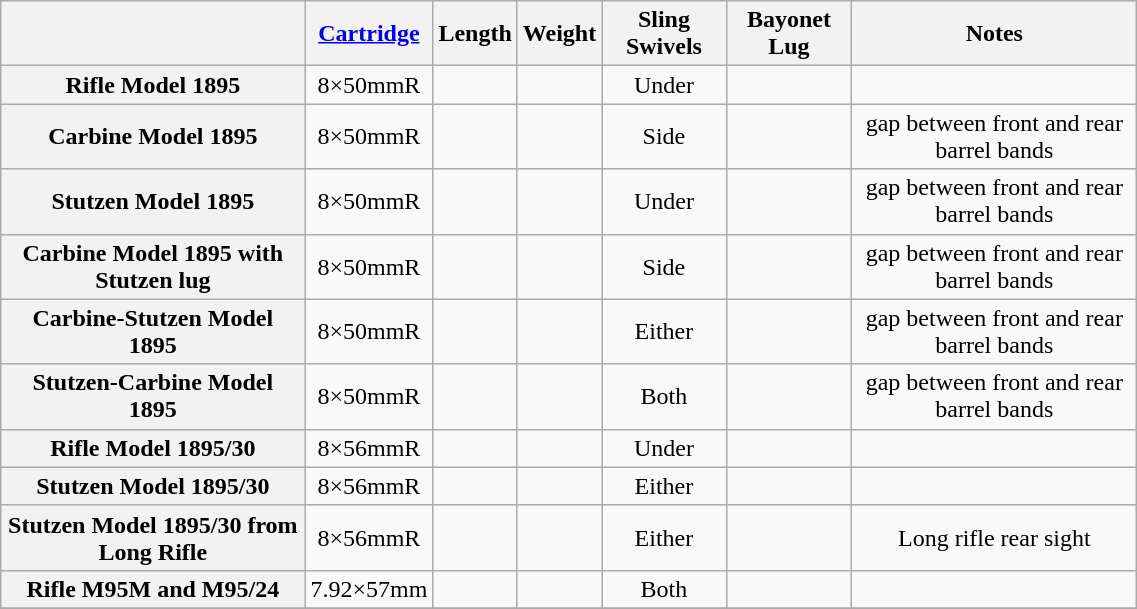<table class="wikitable sortable" style="font-size: 85%%; text-align: center; width: 60%">
<tr>
<th></th>
<th><a href='#'>Cartridge</a></th>
<th>Length</th>
<th>Weight</th>
<th>Sling Swivels</th>
<th>Bayonet Lug</th>
<th>Notes</th>
</tr>
<tr>
<th>Rifle Model 1895</th>
<td>8×50mmR</td>
<td></td>
<td></td>
<td>Under</td>
<td></td>
<td></td>
</tr>
<tr>
<th>Carbine Model 1895</th>
<td>8×50mmR</td>
<td></td>
<td></td>
<td>Side</td>
<td></td>
<td> gap between front and rear barrel bands</td>
</tr>
<tr>
<th>Stutzen Model 1895</th>
<td>8×50mmR</td>
<td></td>
<td></td>
<td>Under</td>
<td></td>
<td> gap between front and rear barrel bands</td>
</tr>
<tr>
<th>Carbine Model 1895 with Stutzen lug</th>
<td>8×50mmR</td>
<td></td>
<td></td>
<td>Side</td>
<td></td>
<td> gap between front and rear barrel bands</td>
</tr>
<tr>
<th>Carbine-Stutzen Model 1895</th>
<td>8×50mmR</td>
<td></td>
<td></td>
<td>Either</td>
<td></td>
<td> gap between front and rear barrel bands</td>
</tr>
<tr>
<th>Stutzen-Carbine Model 1895</th>
<td>8×50mmR</td>
<td></td>
<td></td>
<td>Both</td>
<td></td>
<td> gap between front and rear barrel bands</td>
</tr>
<tr>
<th>Rifle Model 1895/30</th>
<td>8×56mmR</td>
<td></td>
<td></td>
<td>Under</td>
<td></td>
<td></td>
</tr>
<tr>
<th>Stutzen Model 1895/30</th>
<td>8×56mmR</td>
<td></td>
<td></td>
<td>Either</td>
<td></td>
<td></td>
</tr>
<tr>
<th>Stutzen Model 1895/30 from Long Rifle</th>
<td>8×56mmR</td>
<td></td>
<td></td>
<td>Either</td>
<td></td>
<td>Long rifle rear sight</td>
</tr>
<tr>
<th>Rifle M95M and M95/24</th>
<td>7.92×57mm</td>
<td></td>
<td></td>
<td>Both</td>
<td></td>
<td></td>
</tr>
<tr class="sortbottom">
</tr>
</table>
